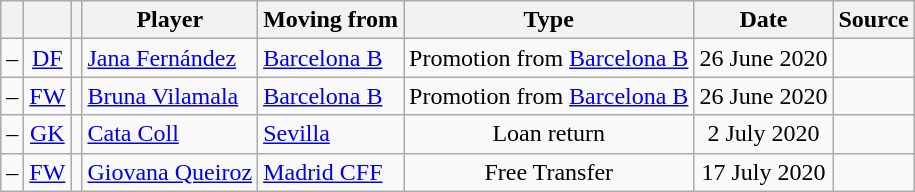<table class="wikitable plainrowheaders sortable" style="text-align:center">
<tr>
<th></th>
<th></th>
<th></th>
<th scope="col">Player</th>
<th>Moving from</th>
<th scope="col">Type</th>
<th>Date</th>
<th scope="col">Source</th>
</tr>
<tr>
<td>–</td>
<td><a href='#'>DF</a></td>
<td></td>
<td align="left"><a href='#'>Jana Fernández</a></td>
<td align="left"><a href='#'>Barcelona B</a></td>
<td>Promotion from <a href='#'>Barcelona B</a></td>
<td>26 June 2020</td>
<td></td>
</tr>
<tr>
<td>–</td>
<td><a href='#'>FW</a></td>
<td></td>
<td align="left"><a href='#'>Bruna Vilamala</a></td>
<td align="left"><a href='#'>Barcelona B</a></td>
<td>Promotion from <a href='#'>Barcelona B</a></td>
<td>26 June 2020</td>
<td></td>
</tr>
<tr>
<td>–</td>
<td><a href='#'>GK</a></td>
<td></td>
<td align="left"><a href='#'>Cata Coll</a></td>
<td align="left"><a href='#'>Sevilla</a></td>
<td>Loan return</td>
<td>2 July 2020</td>
<td></td>
</tr>
<tr>
<td>–</td>
<td><a href='#'>FW</a></td>
<td></td>
<td align="left"><a href='#'>Giovana Queiroz</a></td>
<td align="left"><a href='#'>Madrid CFF</a></td>
<td>Free Transfer</td>
<td>17 July 2020</td>
<td></td>
</tr>
</table>
